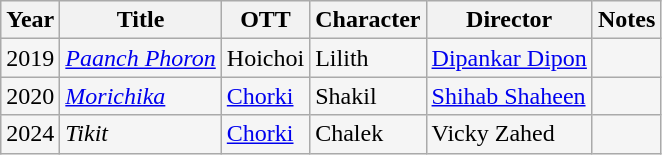<table class="wikitable sortable" style="background:#F5F5F5;">
<tr>
<th>Year</th>
<th>Title</th>
<th>OTT</th>
<th>Character</th>
<th>Director</th>
<th>Notes</th>
</tr>
<tr>
<td>2019</td>
<td><em><a href='#'>Paanch Phoron</a></em></td>
<td>Hoichoi</td>
<td>Lilith</td>
<td><a href='#'>Dipankar Dipon</a></td>
<td></td>
</tr>
<tr>
<td>2020</td>
<td><em><a href='#'>Morichika</a></em></td>
<td><a href='#'>Chorki</a></td>
<td>Shakil</td>
<td><a href='#'>Shihab Shaheen</a></td>
<td></td>
</tr>
<tr>
<td>2024</td>
<td><em>Tikit</em></td>
<td><a href='#'>Chorki</a></td>
<td>Chalek</td>
<td>Vicky Zahed</td>
<td></td>
</tr>
</table>
